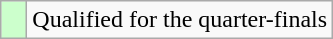<table class="wikitable">
<tr>
<td width=10px bgcolor="#ccffcc"></td>
<td>Qualified for the quarter-finals</td>
</tr>
</table>
